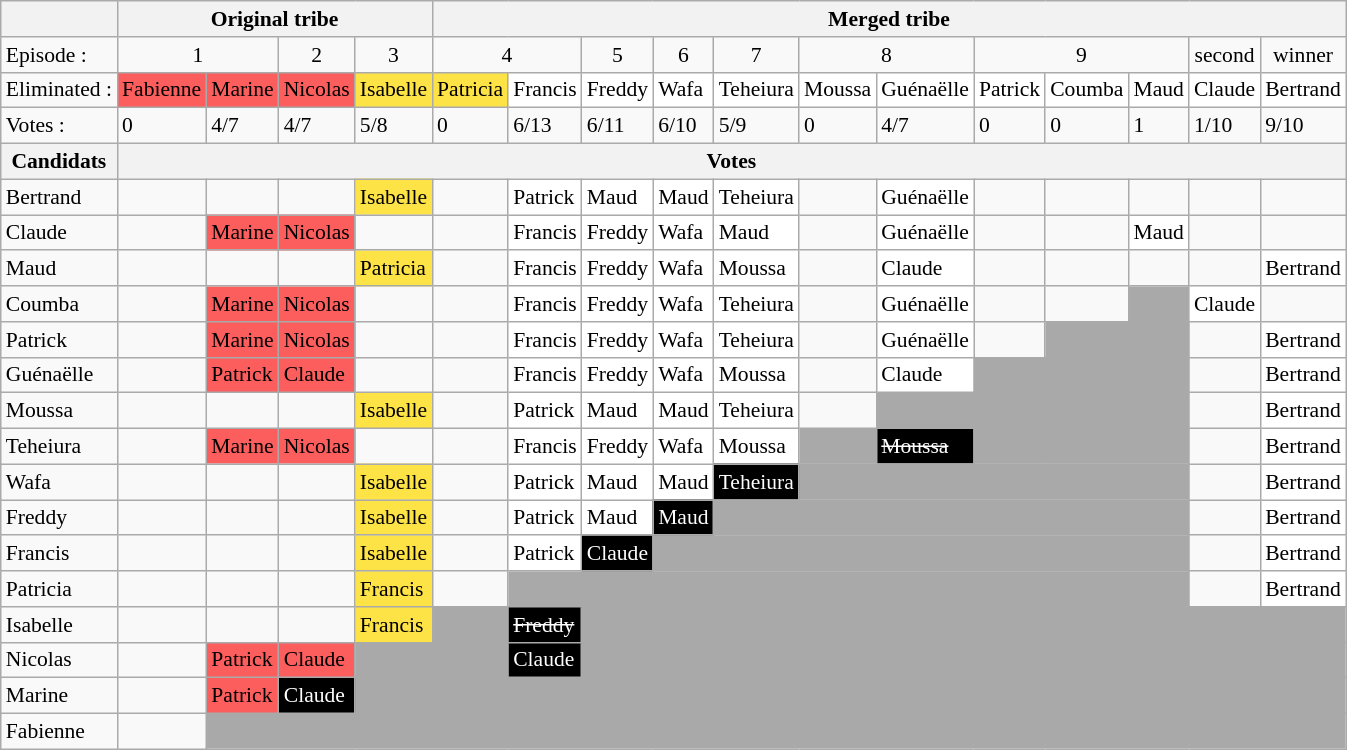<table class="wikitable" style="font-size:90%;">
<tr>
<th></th>
<th colspan=4 align=center>Original tribe</th>
<th colspan=50 align=center>Merged tribe</th>
</tr>
<tr>
<td>Episode :</td>
<td colspan=2 align="center">1</td>
<td align="center">2</td>
<td align="center">3</td>
<td colspan=2 align="center">4</td>
<td align="center">5</td>
<td align="center">6</td>
<td align="center">7</td>
<td colspan=2 align="center">8</td>
<td colspan=3 align="center">9</td>
<td align="center">second</td>
<td align="center">winner</td>
</tr>
<tr>
<td>Eliminated :</td>
<td bgcolor="#FC5D5D">Fabienne</td>
<td bgcolor="#FC5D5D">Marine</td>
<td bgcolor="#FC5D5D">Nicolas</td>
<td bgcolor="#FEE347">Isabelle</td>
<td bgcolor="#FEE347">Patricia</td>
<td bgcolor="white">Francis</td>
<td bgcolor="white">Freddy</td>
<td bgcolor="white">Wafa</td>
<td bgcolor="white">Teheiura</td>
<td bgcolor="white">Moussa</td>
<td bgcolor="white">Guénaëlle</td>
<td bgcolor="white">Patrick</td>
<td bgcolor="white">Coumba</td>
<td bgcolor="white">Maud</td>
<td bgcolor="white">Claude</td>
<td bgcolor="white">Bertrand</td>
</tr>
<tr>
<td>Votes :</td>
<td>0 </td>
<td>4/7</td>
<td>4/7</td>
<td>5/8</td>
<td>0 </td>
<td>6/13</td>
<td>6/11</td>
<td>6/10</td>
<td>5/9</td>
<td>0 </td>
<td>4/7</td>
<td>0</td>
<td>0</td>
<td>1</td>
<td>1/10</td>
<td>9/10</td>
</tr>
<tr>
<th>Candidats</th>
<th colspan="50" align="center">Votes</th>
</tr>
<tr>
<td>Bertrand</td>
<td></td>
<td></td>
<td></td>
<td bgcolor="#FEE347">Isabelle</td>
<td></td>
<td bgcolor="white">Patrick</td>
<td bgcolor="white">Maud</td>
<td bgcolor="white">Maud</td>
<td bgcolor="white">Teheiura</td>
<td></td>
<td bgcolor="white">Guénaëlle</td>
<td></td>
<td></td>
<td></td>
<td></td>
<td></td>
</tr>
<tr>
<td>Claude</td>
<td></td>
<td bgcolor="#FC5D5D">Marine</td>
<td bgcolor="#FC5D5D">Nicolas</td>
<td></td>
<td></td>
<td bgcolor="white">Francis</td>
<td bgcolor="white">Freddy</td>
<td bgcolor="white">Wafa</td>
<td bgcolor="white">Maud</td>
<td></td>
<td bgcolor="white">Guénaëlle</td>
<td></td>
<td></td>
<td bgcolor="white">Maud</td>
<td></td>
<td></td>
</tr>
<tr>
<td>Maud</td>
<td></td>
<td></td>
<td></td>
<td bgcolor="#FEE347">Patricia</td>
<td></td>
<td bgcolor="white">Francis</td>
<td bgcolor="white">Freddy</td>
<td bgcolor="white">Wafa</td>
<td bgcolor="white">Moussa</td>
<td></td>
<td bgcolor="white">Claude</td>
<td></td>
<td></td>
<td></td>
<td></td>
<td bgcolor="white">Bertrand</td>
</tr>
<tr>
<td>Coumba</td>
<td></td>
<td bgcolor="#FC5D5D">Marine</td>
<td bgcolor="#FC5D5D">Nicolas</td>
<td></td>
<td></td>
<td bgcolor="white">Francis</td>
<td bgcolor="white">Freddy</td>
<td bgcolor="white">Wafa</td>
<td bgcolor="white">Teheiura</td>
<td></td>
<td bgcolor="white">Guénaëlle</td>
<td></td>
<td></td>
<td bgcolor="darkgray" colspan="1"></td>
<td bgcolor="white">Claude</td>
<td></td>
</tr>
<tr>
<td>Patrick</td>
<td></td>
<td bgcolor="#FC5D5D">Marine</td>
<td bgcolor="#FC5D5D">Nicolas</td>
<td></td>
<td></td>
<td bgcolor="white">Francis</td>
<td bgcolor="white">Freddy</td>
<td bgcolor="white">Wafa</td>
<td bgcolor="white">Teheiura</td>
<td></td>
<td bgcolor="white">Guénaëlle</td>
<td></td>
<td bgcolor="darkgray" colspan="2"></td>
<td></td>
<td bgcolor="white">Bertrand</td>
</tr>
<tr>
<td>Guénaëlle</td>
<td></td>
<td bgcolor="#FC5D5D">Patrick</td>
<td bgcolor="#FC5D5D">Claude</td>
<td></td>
<td></td>
<td bgcolor="white">Francis</td>
<td bgcolor="white">Freddy</td>
<td bgcolor="white">Wafa</td>
<td bgcolor="white">Moussa</td>
<td></td>
<td bgcolor="white">Claude</td>
<td bgcolor="darkgray" colspan="3"></td>
<td></td>
<td bgcolor="white">Bertrand</td>
</tr>
<tr>
<td>Moussa</td>
<td></td>
<td></td>
<td></td>
<td bgcolor="#FEE347">Isabelle</td>
<td></td>
<td bgcolor="white">Patrick</td>
<td bgcolor="white">Maud</td>
<td bgcolor="white">Maud</td>
<td bgcolor="white">Teheiura</td>
<td></td>
<td bgcolor="darkgray" colspan="4"></td>
<td></td>
<td bgcolor="white">Bertrand</td>
</tr>
<tr>
<td>Teheiura</td>
<td></td>
<td bgcolor="#FC5D5D">Marine</td>
<td bgcolor="#FC5D5D">Nicolas</td>
<td></td>
<td></td>
<td bgcolor="white">Francis</td>
<td bgcolor="white">Freddy</td>
<td bgcolor="white">Wafa</td>
<td bgcolor="white">Moussa</td>
<td bgcolor="darkgray" colspan="1"></td>
<td bgcolor="#000000" style="color:white;"><s>Moussa</s></td>
<td bgcolor="darkgray" colspan="3"></td>
<td></td>
<td bgcolor="white">Bertrand</td>
</tr>
<tr>
<td>Wafa</td>
<td></td>
<td></td>
<td></td>
<td bgcolor="#FEE347">Isabelle</td>
<td></td>
<td bgcolor="white">Patrick</td>
<td bgcolor="white">Maud</td>
<td bgcolor="white">Maud</td>
<td bgcolor="#000000" style="color:white;">Teheiura</td>
<td bgcolor="darkgray" colspan="5"></td>
<td></td>
<td bgcolor="white">Bertrand</td>
</tr>
<tr>
<td>Freddy</td>
<td></td>
<td></td>
<td></td>
<td bgcolor="#FEE347">Isabelle</td>
<td></td>
<td bgcolor="white">Patrick</td>
<td bgcolor="white">Maud</td>
<td bgcolor="#000000" style="color:white;">Maud</td>
<td bgcolor="darkgray" colspan="6"></td>
<td></td>
<td bgcolor="white">Bertrand</td>
</tr>
<tr>
<td>Francis</td>
<td></td>
<td></td>
<td></td>
<td bgcolor="#FEE347">Isabelle</td>
<td></td>
<td bgcolor="white">Patrick</td>
<td bgcolor="#000000" style="color:white;">Claude</td>
<td bgcolor="darkgray" colspan="7"></td>
<td></td>
<td bgcolor="white">Bertrand</td>
</tr>
<tr>
<td>Patricia</td>
<td></td>
<td></td>
<td></td>
<td bgcolor="#FEE347">Francis</td>
<td></td>
<td bgcolor="darkgray" colspan="9"></td>
<td></td>
<td bgcolor="white">Bertrand</td>
</tr>
<tr>
<td>Isabelle</td>
<td></td>
<td></td>
<td></td>
<td bgcolor="#FEE347">Francis</td>
<td bgcolor="darkgray" colspan="1"></td>
<td bgcolor="#000000" style="color:white;"><s>Freddy</s></td>
<td bgcolor="darkgray" colspan="50"></td>
</tr>
<tr>
<td>Nicolas</td>
<td></td>
<td bgcolor="#FC5D5D">Patrick</td>
<td bgcolor="#FC5D5D">Claude</td>
<td bgcolor="darkgray" colspan="2"></td>
<td bgcolor="#000000" style="color:white;">Claude</td>
<td bgcolor="darkgray" colspan="50"></td>
</tr>
<tr>
<td>Marine</td>
<td></td>
<td bgcolor="#FC5D5D">Patrick</td>
<td bgcolor="#000000" style="color:white;">Claude</td>
<td bgcolor="darkgray" colspan="50"></td>
</tr>
<tr>
<td>Fabienne</td>
<td></td>
<td bgcolor="darkgray" colspan="50"></td>
</tr>
</table>
